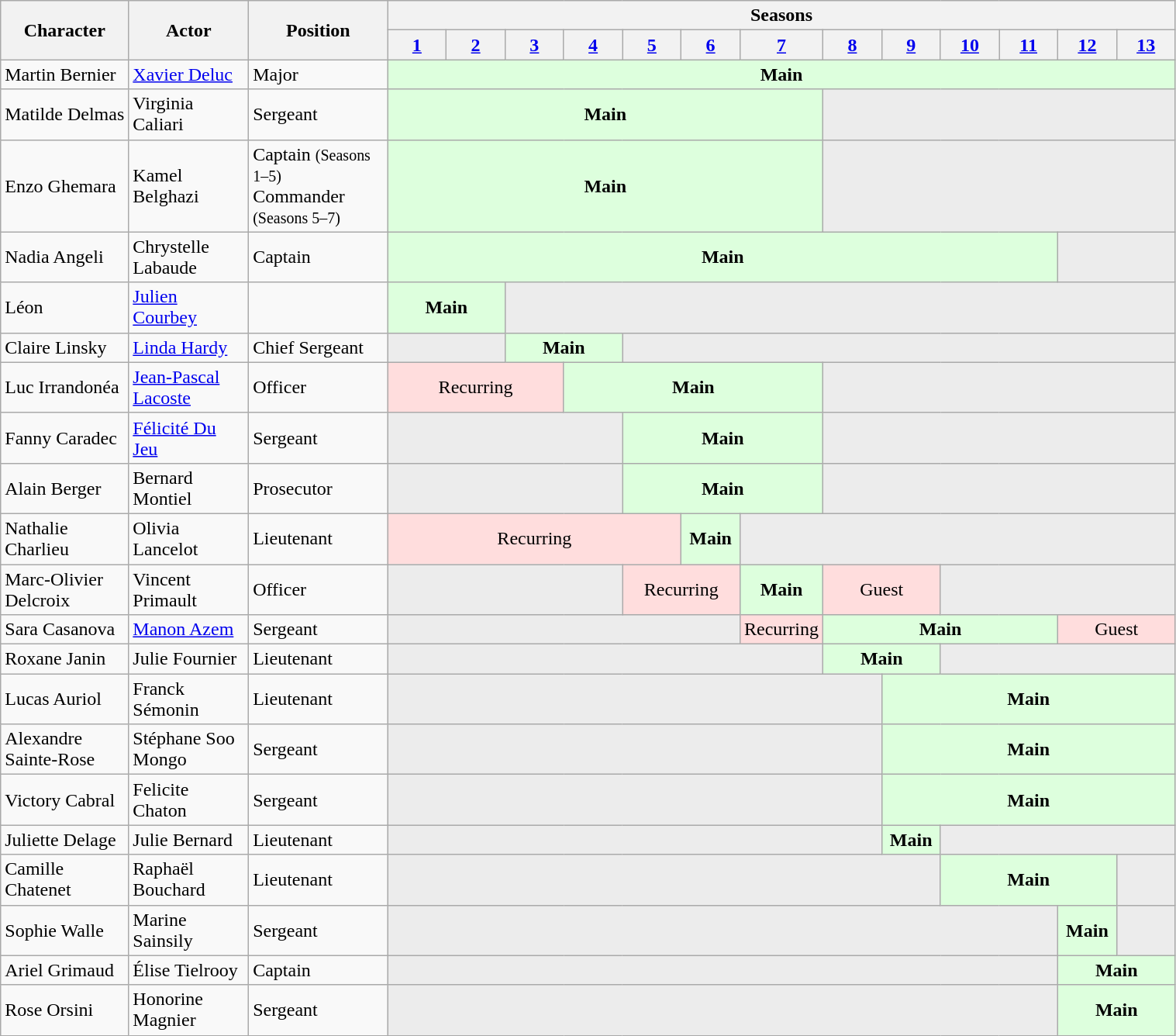<table class="wikitable" style="width:80%;">
<tr>
<th rowspan="2">Character</th>
<th rowspan="2">Actor</th>
<th rowspan="2">Position</th>
<th colspan="13">Seasons</th>
</tr>
<tr>
<th ! style="width:5%;"><a href='#'>1</a></th>
<th ! style="width:5%;"><a href='#'>2</a></th>
<th ! style="width:5%;"><a href='#'>3</a></th>
<th ! style="width:5%;"><a href='#'>4</a></th>
<th ! style="width:5%;"><a href='#'>5</a></th>
<th ! style="width:5%;"><a href='#'>6</a></th>
<th ! style="width:5%;"><a href='#'>7</a></th>
<th ! style="width:5%;"><a href='#'>8</a></th>
<th ! style="width:5%;"><a href='#'>9</a></th>
<th ! style="width:5%;"><a href='#'>10</a></th>
<th ! style="width:5%;"><a href='#'>11</a></th>
<th ! style="width:5%;"><a href='#'>12</a></th>
<th ! style="width:5%;"><a href='#'>13</a></th>
</tr>
<tr>
<td>Martin Bernier</td>
<td><a href='#'>Xavier Deluc</a></td>
<td>Major</td>
<td colspan="13" style="background:#dfd; text-align:center;"><strong>Main</strong></td>
</tr>
<tr>
<td>Matilde Delmas</td>
<td>Virginia Caliari</td>
<td>Sergeant</td>
<td colspan="7" style="background:#dfd; text-align:center;"><strong>Main</strong></td>
<td colspan="6" style="background:#ececec; color:gray; vertical-align:middle; text-align:center;" class="table-na"></td>
</tr>
<tr>
<td>Enzo Ghemara</td>
<td>Kamel Belghazi</td>
<td>Captain <small>(Seasons 1–5)</small><br>Commander <small>(Seasons 5–7)</small></td>
<td colspan="7" style="background:#dfd; text-align:center;"><strong>Main</strong></td>
<td colspan="6" style="background:#ececec; color:gray; vertical-align:middle; text-align:center;" class="table-na"></td>
</tr>
<tr>
<td>Nadia Angeli</td>
<td>Chrystelle Labaude</td>
<td>Captain</td>
<td colspan="11" style="background:#dfd; text-align:center;"><strong>Main</strong></td>
<td colspan="2" style="background:#ececec; color:gray; vertical-align:middle; text-align:center;" class="table-na"></td>
</tr>
<tr>
<td>Léon</td>
<td><a href='#'>Julien Courbey</a></td>
<td></td>
<td colspan="2" style="background:#dfd; text-align:center;"><strong>Main</strong></td>
<td colspan="11" style="background:#ececec; color:gray; vertical-align:middle; text-align:center;" class="table-na"></td>
</tr>
<tr>
<td>Claire Linsky</td>
<td><a href='#'>Linda Hardy</a></td>
<td>Chief Sergeant</td>
<td colspan="2" style="background:#ececec; color:gray; vertical-align:middle; text-align:center;" class="table-na"></td>
<td colspan="2" style="background:#dfd; text-align:center;"><strong>Main</strong></td>
<td colspan="9" style="background:#ececec; color:gray; vertical-align:middle; text-align:center;" class="table-na"></td>
</tr>
<tr>
<td>Luc Irrandonéa</td>
<td><a href='#'>Jean-Pascal Lacoste</a></td>
<td>Officer</td>
<td colspan="3" style="background:#fdd; text-align:center;">Recurring</td>
<td colspan="4" style="background:#dfd; text-align:center;"><strong>Main</strong></td>
<td colspan="6" style="background:#ececec; color:gray; vertical-align:middle; text-align:center;" class="table-na"></td>
</tr>
<tr>
<td>Fanny Caradec</td>
<td><a href='#'>Félicité Du Jeu</a></td>
<td>Sergeant</td>
<td colspan="4" style="background:#ececec; color:gray; vertical-align:middle; text-align:center;" class="table-na"></td>
<td colspan="3" style="background:#dfd; text-align:center;"><strong>Main</strong></td>
<td colspan="6" style="background:#ececec; color:gray; vertical-align:middle; text-align:center;" class="table-na"></td>
</tr>
<tr>
<td>Alain Berger</td>
<td>Bernard Montiel</td>
<td>Prosecutor</td>
<td colspan="4" style="background:#ececec; color:gray; vertical-align:middle; text-align:center;" class="table-na"></td>
<td colspan="3" style="background:#dfd; text-align:center;"><strong>Main</strong></td>
<td colspan="6" style="background:#ececec; color:gray; vertical-align:middle; text-align:center;" class="table-na"></td>
</tr>
<tr>
<td>Nathalie Charlieu</td>
<td>Olivia Lancelot</td>
<td>Lieutenant</td>
<td colspan="5" style="background:#fdd; text-align:center;">Recurring</td>
<td style="background:#dfd; text-align:center;"><strong>Main</strong></td>
<td colspan="7" style="background:#ececec; color:gray; vertical-align:middle; text-align:center;" class="table-na"></td>
</tr>
<tr>
<td>Marc-Olivier Delcroix</td>
<td>Vincent Primault</td>
<td>Officer</td>
<td colspan="4" style="background:#ececec; color:gray; vertical-align:middle; text-align:center;" class="table-na"></td>
<td colspan="2" style="background:#fdd; text-align:center;">Recurring</td>
<td style="background:#dfd; text-align:center;"><strong>Main</strong></td>
<td colspan="2" style="background:#fdd; text-align:center;">Guest</td>
<td colspan="4" style="background:#ececec; color:gray; vertical-align:middle; text-align:center;" class="table-na"></td>
</tr>
<tr>
<td>Sara Casanova</td>
<td><a href='#'>Manon Azem</a></td>
<td>Sergeant</td>
<td colspan="6" style="background:#ececec; color:gray; vertical-align:middle; text-align:center;" class="table-na"></td>
<td style="background:#fdd; text-align:center;">Recurring</td>
<td colspan="4" style="background:#dfd; text-align:center;"><strong>Main</strong></td>
<td colspan="2" style="background:#fdd; text-align:center;">Guest</td>
</tr>
<tr>
<td>Roxane Janin</td>
<td>Julie Fournier</td>
<td>Lieutenant</td>
<td colspan="7" style="background:#ececec; color:gray; vertical-align:middle; text-align:center;" class="table-na"></td>
<td colspan="2" style="background:#dfd; text-align:center;"><strong>Main</strong></td>
<td colspan="4" style="background:#ececec; color:gray; vertical-align:middle; text-align:center;" class="table-na"></td>
</tr>
<tr>
<td>Lucas Auriol</td>
<td>Franck Sémonin</td>
<td>Lieutenant</td>
<td colspan="8" style="background:#ececec; color:gray; vertical-align:middle; text-align:center;" class="table-na"></td>
<td colspan="5" style="background:#dfd; text-align:center;"><strong>Main</strong></td>
</tr>
<tr>
<td>Alexandre Sainte-Rose</td>
<td>Stéphane Soo Mongo</td>
<td>Sergeant</td>
<td colspan="8" style="background:#ececec; color:gray; vertical-align:middle; text-align:center;" class="table-na"></td>
<td colspan="5" style="background:#dfd; text-align:center;"><strong>Main</strong></td>
</tr>
<tr>
<td>Victory Cabral</td>
<td>Felicite Chaton</td>
<td>Sergeant</td>
<td colspan="8" style="background:#ececec; color:gray; vertical-align:middle; text-align:center;" class="table-na"></td>
<td colspan="5" style="background:#dfd; text-align:center;"><strong>Main</strong></td>
</tr>
<tr>
<td>Juliette Delage</td>
<td>Julie Bernard</td>
<td>Lieutenant</td>
<td colspan="8" style="background:#ececec; color:gray; vertical-align:middle; text-align:center;" class="table-na"></td>
<td style="background:#dfd; text-align:center;"><strong>Main</strong></td>
<td colspan="4" style="background:#ececec; color:gray; vertical-align:middle; text-align:center;" class="table-na"></td>
</tr>
<tr>
<td>Camille Chatenet</td>
<td>Raphaël Bouchard</td>
<td>Lieutenant</td>
<td colspan="9" style="background:#ececec; color:gray; vertical-align:middle; text-align:center;" class="table-na"></td>
<td colspan="3" style="background:#dfd; text-align:center;"><strong>Main</strong></td>
<td colspan="1" style="background:#ececec; color:gray; vertical-align:middle; text-align:center;" class="table-na"></td>
</tr>
<tr>
<td>Sophie Walle</td>
<td>Marine Sainsily</td>
<td>Sergeant</td>
<td colspan="11" style="background:#ececec; color:gray; vertical-align:middle; text-align:center;" class="table-na"></td>
<td style="background:#dfd; text-align:center;"><strong>Main</strong></td>
<td colspan="1" style="background:#ececec; color:gray; vertical-align:middle; text-align:center;" class="table-na"></td>
</tr>
<tr>
<td>Ariel Grimaud</td>
<td>Élise Tielrooy</td>
<td>Captain</td>
<td colspan="11" style="background:#ececec; color:gray; vertical-align:middle; text-align:center;" class="table-na"></td>
<td colspan="2" style="background:#dfd; text-align:center;"><strong>Main</strong></td>
</tr>
<tr>
<td>Rose Orsini</td>
<td>Honorine Magnier</td>
<td>Sergeant</td>
<td colspan="11" style="background:#ececec; color:gray; vertical-align:middle; text-align:center;" class="table-na"></td>
<td colspan="2" style="background:#dfd; text-align:center;"><strong>Main</strong></td>
</tr>
</table>
